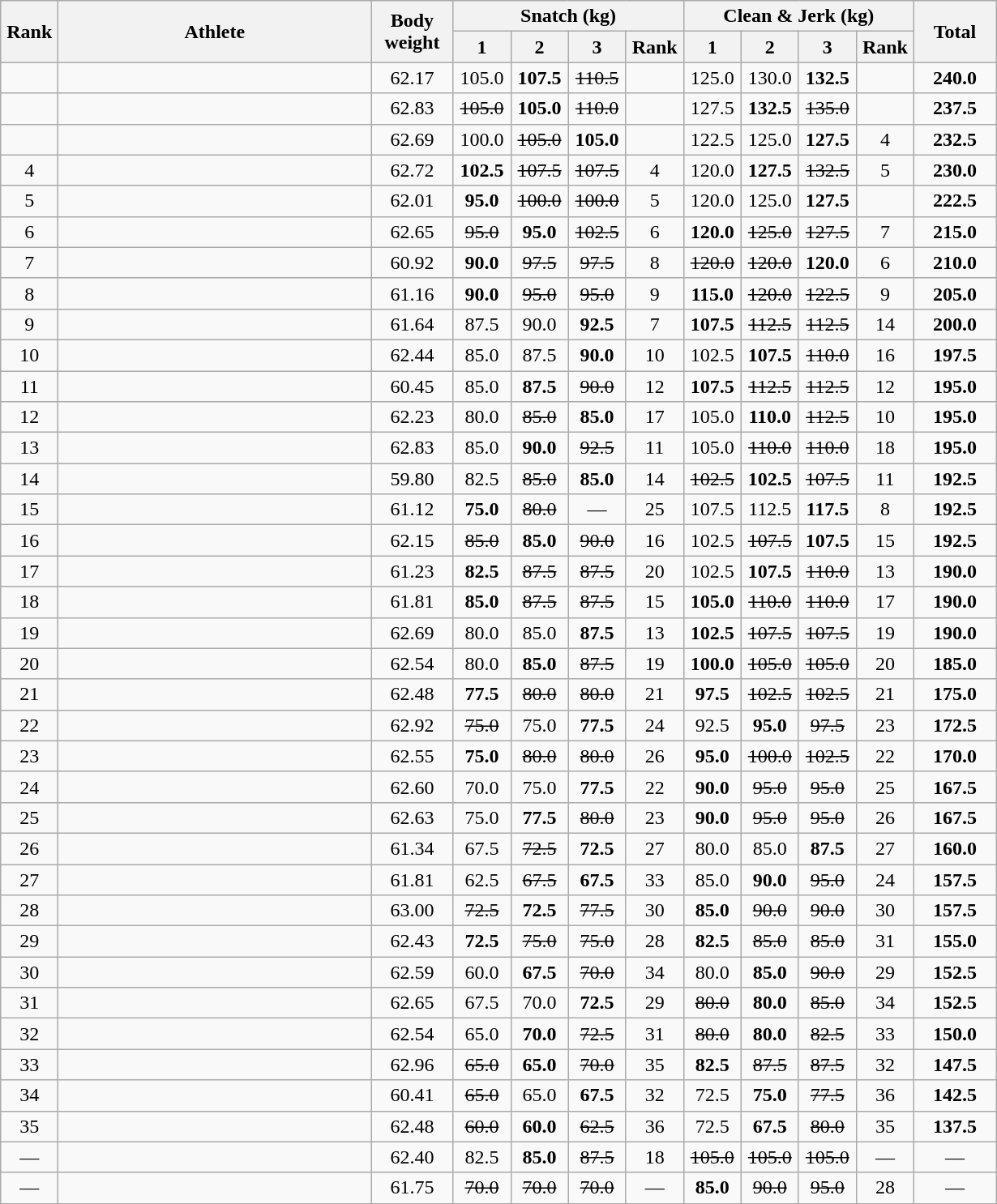<table class = "wikitable" style="text-align:center;">
<tr>
<th rowspan=2 width=40>Rank</th>
<th rowspan=2 width=250>Athlete</th>
<th rowspan=2 width=60>Body weight</th>
<th colspan=4>Snatch (kg)</th>
<th colspan=4>Clean & Jerk (kg)</th>
<th rowspan=2 width=60>Total</th>
</tr>
<tr>
<th width=40>1</th>
<th width=40>2</th>
<th width=40>3</th>
<th width=40>Rank</th>
<th width=40>1</th>
<th width=40>2</th>
<th width=40>3</th>
<th width=40>Rank</th>
</tr>
<tr>
<td></td>
<td align=left></td>
<td>62.17</td>
<td>105.0</td>
<td><strong>107.5</strong></td>
<td><s>110.5 </s></td>
<td></td>
<td>125.0</td>
<td>130.0</td>
<td><strong>132.5</strong></td>
<td></td>
<td><strong>240.0</strong></td>
</tr>
<tr>
<td></td>
<td align=left></td>
<td>62.83</td>
<td><s>105.0 </s></td>
<td><strong>105.0</strong></td>
<td><s>110.0 </s></td>
<td></td>
<td>127.5</td>
<td><strong>132.5</strong></td>
<td><s>135.0 </s></td>
<td></td>
<td><strong>237.5</strong></td>
</tr>
<tr>
<td></td>
<td align=left></td>
<td>62.69</td>
<td>100.0</td>
<td><s>105.0</s></td>
<td><strong>105.0</strong></td>
<td></td>
<td>122.5</td>
<td>125.0</td>
<td><strong>127.5</strong></td>
<td>4</td>
<td><strong>232.5</strong></td>
</tr>
<tr>
<td>4</td>
<td align=left></td>
<td>62.72</td>
<td><strong>102.5</strong></td>
<td><s>107.5</s></td>
<td><s>107.5 </s></td>
<td>4</td>
<td>120.0</td>
<td><strong>127.5</strong></td>
<td><s>132.5 </s></td>
<td>5</td>
<td><strong>230.0</strong></td>
</tr>
<tr>
<td>5</td>
<td align=left></td>
<td>62.01</td>
<td><strong>95.0</strong></td>
<td><s>100.0</s></td>
<td><s>100.0 </s></td>
<td>5</td>
<td>120.0</td>
<td>125.0</td>
<td><strong>127.5</strong></td>
<td></td>
<td><strong>222.5</strong></td>
</tr>
<tr>
<td>6</td>
<td align=left></td>
<td>62.65</td>
<td><s>95.0 </s></td>
<td><strong>95.0</strong></td>
<td><s>102.5 </s></td>
<td>6</td>
<td><strong>120.0</strong></td>
<td><s>125.0</s></td>
<td><s>127.5 </s></td>
<td>7</td>
<td><strong>215.0</strong></td>
</tr>
<tr>
<td>7</td>
<td align=left></td>
<td>60.92</td>
<td><strong>90.0</strong></td>
<td><s>97.5</s></td>
<td><s>97.5 </s></td>
<td>8</td>
<td><s>120.0</s></td>
<td><s>120.0 </s></td>
<td><strong>120.0</strong></td>
<td>6</td>
<td><strong>210.0</strong></td>
</tr>
<tr>
<td>8</td>
<td align=left></td>
<td>61.16</td>
<td><strong>90.0</strong></td>
<td><s>95.0 </s></td>
<td><s>95.0 </s></td>
<td>9</td>
<td><strong>115.0</strong></td>
<td><s>120.0</s></td>
<td><s>122.5 </s></td>
<td>9</td>
<td><strong>205.0</strong></td>
</tr>
<tr>
<td>9</td>
<td align=left></td>
<td>61.64</td>
<td>87.5</td>
<td>90.0</td>
<td><strong>92.5</strong></td>
<td>7</td>
<td><strong>107.5</strong></td>
<td><s>112.5</s></td>
<td><s>112.5 </s></td>
<td>14</td>
<td><strong>200.0</strong></td>
</tr>
<tr>
<td>10</td>
<td align=left></td>
<td>62.44</td>
<td>85.0</td>
<td>87.5</td>
<td><strong>90.0</strong></td>
<td>10</td>
<td>102.5</td>
<td><strong>107.5</strong></td>
<td><s>110.0 </s></td>
<td>16</td>
<td><strong>197.5</strong></td>
</tr>
<tr>
<td>11</td>
<td align=left></td>
<td>60.45</td>
<td>85.0</td>
<td><strong>87.5</strong></td>
<td><s>90.0 </s></td>
<td>12</td>
<td><strong>107.5</strong></td>
<td><s>112.5 </s></td>
<td><s>112.5 </s></td>
<td>12</td>
<td><strong>195.0</strong></td>
</tr>
<tr>
<td>12</td>
<td align=left></td>
<td>62.23</td>
<td>80.0</td>
<td><s>85.0 </s></td>
<td><strong>85.0</strong></td>
<td>17</td>
<td>105.0</td>
<td><strong>110.0</strong></td>
<td><s>112.5 </s></td>
<td>10</td>
<td><strong>195.0</strong></td>
</tr>
<tr>
<td>13</td>
<td align=left></td>
<td>62.83</td>
<td>85.0</td>
<td><strong>90.0</strong></td>
<td><s>92.5 </s></td>
<td>11</td>
<td>105.0</td>
<td><s>110.0 </s></td>
<td><s>110.0 </s></td>
<td>18</td>
<td><strong>195.0</strong></td>
</tr>
<tr>
<td>14</td>
<td align=left></td>
<td>59.80</td>
<td>82.5</td>
<td><s>85.0 </s></td>
<td><strong>85.0</strong></td>
<td>14</td>
<td><s>102.5 </s></td>
<td><strong>102.5</strong></td>
<td><s>107.5 </s></td>
<td>11</td>
<td><strong>192.5</strong></td>
</tr>
<tr>
<td>15</td>
<td align=left></td>
<td>61.12</td>
<td><strong>75.0</strong></td>
<td><s>80.0 </s></td>
<td>—</td>
<td>25</td>
<td>107.5</td>
<td>112.5</td>
<td><strong>117.5</strong></td>
<td>8</td>
<td><strong>192.5</strong></td>
</tr>
<tr>
<td>16</td>
<td align=left></td>
<td>62.15</td>
<td><s>85.0 </s></td>
<td><strong>85.0</strong></td>
<td><s>90.0 </s></td>
<td>16</td>
<td>102.5</td>
<td><s>107.5 </s></td>
<td><strong>107.5</strong></td>
<td>15</td>
<td><strong>192.5</strong></td>
</tr>
<tr>
<td>17</td>
<td align=left></td>
<td>61.23</td>
<td><strong>82.5</strong></td>
<td><s>87.5 </s></td>
<td><s>87.5 </s></td>
<td>20</td>
<td>102.5</td>
<td><strong>107.5</strong></td>
<td><s>110.0 </s></td>
<td>13</td>
<td><strong>190.0</strong></td>
</tr>
<tr>
<td>18</td>
<td align=left></td>
<td>61.81</td>
<td><strong>85.0</strong></td>
<td><s>87.5 </s></td>
<td><s>87.5 </s></td>
<td>15</td>
<td><strong>105.0</strong></td>
<td><s>110.0 </s></td>
<td><s>110.0 </s></td>
<td>17</td>
<td><strong>190.0</strong></td>
</tr>
<tr>
<td>19</td>
<td align=left></td>
<td>62.69</td>
<td>80.0</td>
<td>85.0</td>
<td><strong>87.5</strong></td>
<td>13</td>
<td><strong>102.5</strong></td>
<td><s>107.5 </s></td>
<td><s>107.5 </s></td>
<td>19</td>
<td><strong>190.0</strong></td>
</tr>
<tr>
<td>20</td>
<td align=left></td>
<td>62.54</td>
<td>80.0</td>
<td><strong>85.0</strong></td>
<td><s>87.5 </s></td>
<td>19</td>
<td><strong>100.0</strong></td>
<td><s>105.0 </s></td>
<td><s>105.0 </s></td>
<td>20</td>
<td><strong>185.0</strong></td>
</tr>
<tr>
<td>21</td>
<td align=left></td>
<td>62.48</td>
<td><strong>77.5</strong></td>
<td><s>80.0 </s></td>
<td><s>80.0 </s></td>
<td>21</td>
<td><strong>97.5</strong></td>
<td><s>102.5 </s></td>
<td><s>102.5 </s></td>
<td>21</td>
<td><strong>175.0</strong></td>
</tr>
<tr>
<td>22</td>
<td align=left></td>
<td>62.92</td>
<td><s>75.0 </s></td>
<td>75.0</td>
<td><strong>77.5</strong></td>
<td>24</td>
<td>92.5</td>
<td><strong>95.0</strong></td>
<td><s>97.5 </s></td>
<td>23</td>
<td><strong>172.5</strong></td>
</tr>
<tr>
<td>23</td>
<td align=left></td>
<td>62.55</td>
<td><strong>75.0</strong></td>
<td><s>80.0 </s></td>
<td><s>80.0 </s></td>
<td>26</td>
<td><strong>95.0</strong></td>
<td><s>100.0 </s></td>
<td><s>102.5 </s></td>
<td>22</td>
<td><strong>170.0</strong></td>
</tr>
<tr>
<td>24</td>
<td align=left></td>
<td>62.60</td>
<td>70.0</td>
<td>75.0</td>
<td><strong>77.5</strong></td>
<td>22</td>
<td><strong>90.0</strong></td>
<td><s>95.0 </s></td>
<td><s>95.0 </s></td>
<td>25</td>
<td><strong>167.5</strong></td>
</tr>
<tr>
<td>25</td>
<td align=left></td>
<td>62.63</td>
<td>75.0</td>
<td><strong>77.5</strong></td>
<td><s>80.0 </s></td>
<td>23</td>
<td><strong>90.0</strong></td>
<td><s>95.0 </s></td>
<td><s>95.0 </s></td>
<td>26</td>
<td><strong>167.5</strong></td>
</tr>
<tr>
<td>26</td>
<td align=left></td>
<td>61.34</td>
<td>67.5</td>
<td><s>72.5 </s></td>
<td><strong>72.5</strong></td>
<td>27</td>
<td>80.0</td>
<td>85.0</td>
<td><strong>87.5</strong></td>
<td>27</td>
<td><strong>160.0</strong></td>
</tr>
<tr>
<td>27</td>
<td align=left></td>
<td>61.81</td>
<td>62.5</td>
<td><s>67.5 </s></td>
<td><strong>67.5</strong></td>
<td>33</td>
<td>85.0</td>
<td><strong>90.0</strong></td>
<td><s>95.0 </s></td>
<td>24</td>
<td><strong>157.5</strong></td>
</tr>
<tr>
<td>28</td>
<td align=left></td>
<td>63.00</td>
<td><s>72.5 </s></td>
<td><strong>72.5</strong></td>
<td><s>77.5 </s></td>
<td>30</td>
<td><strong>85.0</strong></td>
<td><s>90.0 </s></td>
<td><s>90.0 </s></td>
<td>30</td>
<td><strong>157.5</strong></td>
</tr>
<tr>
<td>29</td>
<td align=left></td>
<td>62.43</td>
<td><strong>72.5</strong></td>
<td><s>75.0 </s></td>
<td><s>75.0 </s></td>
<td>28</td>
<td><strong>82.5</strong></td>
<td><s>85.0 </s></td>
<td><s>85.0 </s></td>
<td>31</td>
<td><strong>155.0</strong></td>
</tr>
<tr>
<td>30</td>
<td align=left></td>
<td>62.59</td>
<td>60.0</td>
<td><strong>67.5</strong></td>
<td><s>70.0 </s></td>
<td>34</td>
<td>80.0</td>
<td><strong>85.0</strong></td>
<td><s>90.0 </s></td>
<td>29</td>
<td><strong>152.5</strong></td>
</tr>
<tr>
<td>31</td>
<td align=left></td>
<td>62.65</td>
<td>67.5</td>
<td>70.0</td>
<td><strong>72.5</strong></td>
<td>29</td>
<td><s>80.0 </s></td>
<td><strong>80.0</strong></td>
<td><s>85.0 </s></td>
<td>34</td>
<td><strong>152.5</strong></td>
</tr>
<tr>
<td>32</td>
<td align=left></td>
<td>62.54</td>
<td>65.0</td>
<td><strong>70.0</strong></td>
<td><s>72.5 </s></td>
<td>31</td>
<td><s>80.0 </s></td>
<td><strong>80.0</strong></td>
<td><s>82.5 </s></td>
<td>33</td>
<td><strong>150.0</strong></td>
</tr>
<tr>
<td>33</td>
<td align=left></td>
<td>62.96</td>
<td><s>65.0 </s></td>
<td><strong>65.0</strong></td>
<td><s>70.0 </s></td>
<td>35</td>
<td><strong>82.5</strong></td>
<td><s>87.5 </s></td>
<td><s>87.5 </s></td>
<td>32</td>
<td><strong>147.5</strong></td>
</tr>
<tr>
<td>34</td>
<td align=left></td>
<td>60.41</td>
<td><s>65.0 </s></td>
<td>65.0</td>
<td><strong>67.5</strong></td>
<td>32</td>
<td>72.5</td>
<td><strong>75.0</strong></td>
<td><s>77.5 </s></td>
<td>36</td>
<td><strong>142.5</strong></td>
</tr>
<tr>
<td>35</td>
<td align=left></td>
<td>62.48</td>
<td><s>60.0 </s></td>
<td><strong>60.0</strong></td>
<td><s>62.5 </s></td>
<td>36</td>
<td>72.5</td>
<td><strong>67.5</strong></td>
<td><s>80.0 </s></td>
<td>35</td>
<td><strong>137.5</strong></td>
</tr>
<tr>
<td>—</td>
<td align=left></td>
<td>62.40</td>
<td>82.5</td>
<td><strong>85.0</strong></td>
<td><s>87.5 </s></td>
<td>18</td>
<td><s>105.0</s></td>
<td><s>105.0</s></td>
<td><s>105.0 </s></td>
<td>—</td>
<td>—</td>
</tr>
<tr>
<td>—</td>
<td align=left></td>
<td>61.75</td>
<td><s>70.0</s></td>
<td><s>70.0</s></td>
<td><s>70.0 </s></td>
<td>—</td>
<td><strong>85.0</strong></td>
<td><s>90.0</s></td>
<td><s>95.0 </s></td>
<td>28</td>
<td>—</td>
</tr>
</table>
